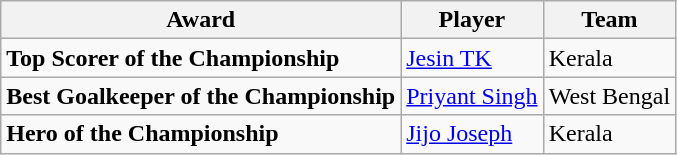<table class="wikitable sortable">
<tr>
<th scope=col>Award</th>
<th scope=col>Player</th>
<th scope=col>Team</th>
</tr>
<tr>
<td><strong>Top Scorer of the Championship</strong></td>
<td><a href='#'>Jesin TK</a></td>
<td>Kerala</td>
</tr>
<tr>
<td><strong>Best Goalkeeper of the Championship</strong></td>
<td><a href='#'>Priyant Singh</a></td>
<td>West Bengal</td>
</tr>
<tr>
<td><strong>Hero of the Championship</strong></td>
<td><a href='#'>Jijo Joseph</a></td>
<td>Kerala</td>
</tr>
</table>
